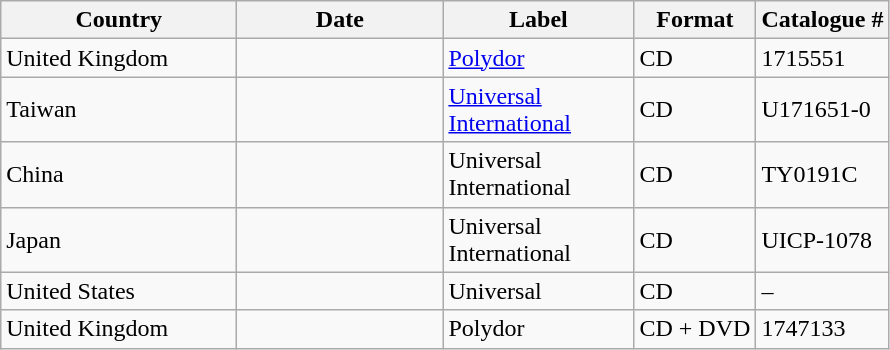<table class="wikitable">
<tr>
<th style="width:150px;">Country</th>
<th style="width:130px;">Date</th>
<th style="width:120px;">Label</th>
<th>Format</th>
<th>Catalogue #</th>
</tr>
<tr>
<td>United Kingdom</td>
<td></td>
<td><a href='#'>Polydor</a></td>
<td>CD</td>
<td>1715551</td>
</tr>
<tr>
<td>Taiwan</td>
<td></td>
<td><a href='#'>Universal International</a></td>
<td>CD</td>
<td>U171651-0</td>
</tr>
<tr>
<td>China</td>
<td></td>
<td>Universal International</td>
<td>CD</td>
<td>TY0191C</td>
</tr>
<tr>
<td>Japan</td>
<td></td>
<td>Universal International</td>
<td>CD</td>
<td>UICP-1078</td>
</tr>
<tr>
<td>United States</td>
<td></td>
<td>Universal</td>
<td>CD</td>
<td>–</td>
</tr>
<tr>
<td>United Kingdom</td>
<td></td>
<td>Polydor</td>
<td>CD + DVD</td>
<td>1747133</td>
</tr>
</table>
